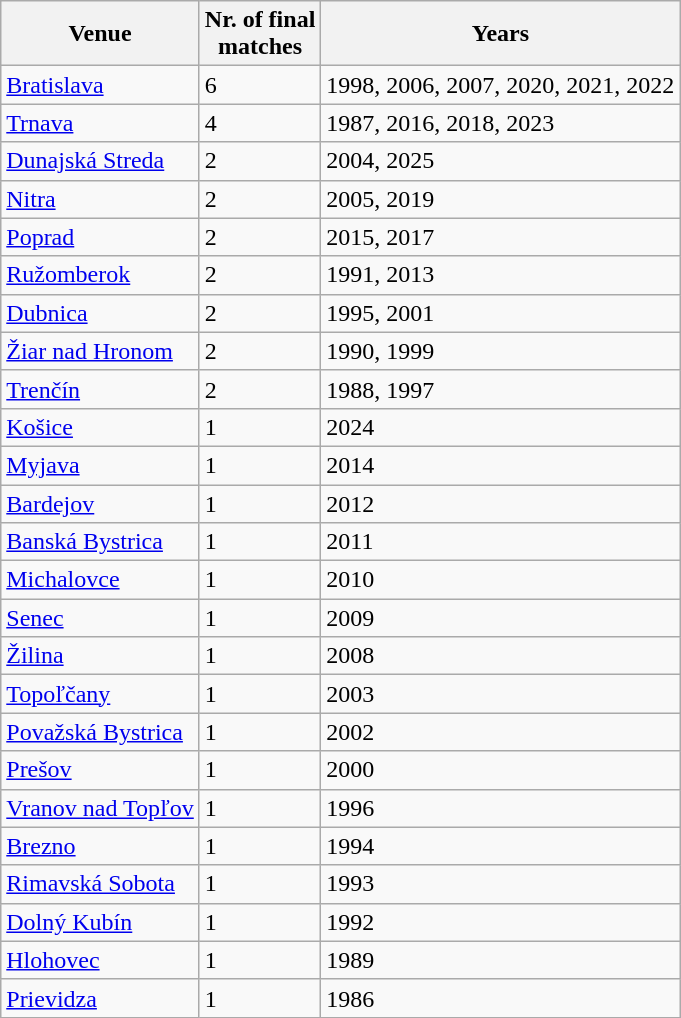<table class="wikitable sortable">
<tr>
<th>Venue</th>
<th>Nr. of final<br>matches</th>
<th>Years</th>
</tr>
<tr>
<td><a href='#'>Bratislava</a></td>
<td>6</td>
<td>1998, 2006, 2007, 2020, 2021, 2022</td>
</tr>
<tr>
<td><a href='#'>Trnava</a></td>
<td>4</td>
<td>1987, 2016, 2018, 2023</td>
</tr>
<tr>
<td><a href='#'>Dunajská Streda</a></td>
<td>2</td>
<td>2004, 2025</td>
</tr>
<tr>
<td><a href='#'>Nitra</a></td>
<td>2</td>
<td>2005, 2019</td>
</tr>
<tr>
<td><a href='#'>Poprad</a></td>
<td>2</td>
<td>2015, 2017</td>
</tr>
<tr>
<td><a href='#'>Ružomberok</a></td>
<td>2</td>
<td>1991, 2013</td>
</tr>
<tr>
<td><a href='#'>Dubnica</a></td>
<td>2</td>
<td>1995, 2001</td>
</tr>
<tr>
<td><a href='#'>Žiar nad Hronom</a></td>
<td>2</td>
<td>1990, 1999</td>
</tr>
<tr>
<td><a href='#'>Trenčín</a></td>
<td>2</td>
<td>1988, 1997</td>
</tr>
<tr>
<td><a href='#'>Košice</a></td>
<td>1</td>
<td>2024</td>
</tr>
<tr>
<td><a href='#'>Myjava</a></td>
<td>1</td>
<td>2014</td>
</tr>
<tr>
<td><a href='#'>Bardejov</a></td>
<td>1</td>
<td>2012</td>
</tr>
<tr>
<td><a href='#'>Banská Bystrica</a></td>
<td>1</td>
<td>2011</td>
</tr>
<tr>
<td><a href='#'>Michalovce</a></td>
<td>1</td>
<td>2010</td>
</tr>
<tr>
<td><a href='#'>Senec</a></td>
<td>1</td>
<td>2009</td>
</tr>
<tr>
<td><a href='#'>Žilina</a></td>
<td>1</td>
<td>2008</td>
</tr>
<tr>
<td><a href='#'>Topoľčany</a></td>
<td>1</td>
<td>2003</td>
</tr>
<tr>
<td><a href='#'>Považská Bystrica</a></td>
<td>1</td>
<td>2002</td>
</tr>
<tr>
<td><a href='#'>Prešov</a></td>
<td>1</td>
<td>2000</td>
</tr>
<tr>
<td><a href='#'>Vranov nad Topľov</a></td>
<td>1</td>
<td>1996</td>
</tr>
<tr>
<td><a href='#'>Brezno</a></td>
<td>1</td>
<td>1994</td>
</tr>
<tr>
<td><a href='#'>Rimavská Sobota</a></td>
<td>1</td>
<td>1993</td>
</tr>
<tr>
<td><a href='#'>Dolný Kubín</a></td>
<td>1</td>
<td>1992</td>
</tr>
<tr>
<td><a href='#'>Hlohovec</a></td>
<td>1</td>
<td>1989</td>
</tr>
<tr>
<td><a href='#'>Prievidza</a></td>
<td>1</td>
<td>1986</td>
</tr>
</table>
